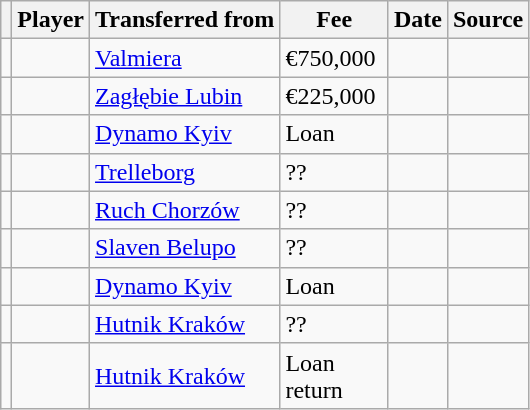<table class="wikitable plainrowheaders sortable">
<tr>
<th></th>
<th scope="col">Player</th>
<th>Transferred from</th>
<th style="width: 65px;">Fee</th>
<th scope="col">Date</th>
<th scope="col">Source</th>
</tr>
<tr>
<td align="center"></td>
<td></td>
<td> <a href='#'>Valmiera</a></td>
<td>€750,000</td>
<td></td>
<td></td>
</tr>
<tr>
<td align="center"></td>
<td></td>
<td> <a href='#'>Zagłębie Lubin</a></td>
<td>€225,000</td>
<td></td>
<td></td>
</tr>
<tr>
<td align="center"></td>
<td></td>
<td> <a href='#'>Dynamo Kyiv</a></td>
<td>Loan</td>
<td></td>
<td></td>
</tr>
<tr>
<td align="center"></td>
<td></td>
<td> <a href='#'>Trelleborg</a></td>
<td>??</td>
<td></td>
<td></td>
</tr>
<tr>
<td align="center"></td>
<td></td>
<td> <a href='#'>Ruch Chorzów</a></td>
<td>??</td>
<td></td>
<td></td>
</tr>
<tr>
<td align="center"></td>
<td></td>
<td> <a href='#'>Slaven Belupo</a></td>
<td>??</td>
<td></td>
<td></td>
</tr>
<tr>
<td align="center"></td>
<td></td>
<td> <a href='#'>Dynamo Kyiv</a></td>
<td>Loan</td>
<td></td>
<td></td>
</tr>
<tr>
<td align="center"></td>
<td></td>
<td> <a href='#'>Hutnik Kraków</a></td>
<td>??</td>
<td></td>
<td></td>
</tr>
<tr>
<td align="center"></td>
<td></td>
<td> <a href='#'>Hutnik Kraków</a></td>
<td>Loan return</td>
<td></td>
<td></td>
</tr>
</table>
